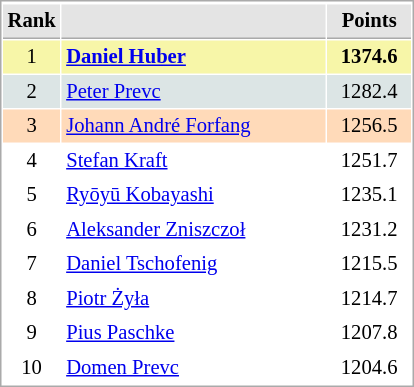<table cellspacing="1" cellpadding="3" style="border:1px solid #AAAAAA;font-size:86%">
<tr style="background-color: #E4E4E4;">
</tr>
<tr style="background-color: #E4E4E4;">
<th style="border-bottom:1px solid #AAAAAA; width: 10px;">Rank</th>
<th style="border-bottom:1px solid #AAAAAA; width: 170px;"></th>
<th style="border-bottom:1px solid #AAAAAA; width: 50px;">Points</th>
</tr>
<tr style="background:#f7f6a8;">
<td align=center>1</td>
<td> <strong><a href='#'>Daniel Huber</a></strong></td>
<td align=center><strong>1374.6</strong></td>
</tr>
<tr style="background:#dce5e5;">
<td align=center>2</td>
<td> <a href='#'>Peter Prevc</a></td>
<td align=center>1282.4</td>
</tr>
<tr style="background:#ffdab9;">
<td align=center>3</td>
<td> <a href='#'>Johann André Forfang</a></td>
<td align=center>1256.5</td>
</tr>
<tr>
<td align=center>4</td>
<td> <a href='#'>Stefan Kraft</a></td>
<td align=center>1251.7</td>
</tr>
<tr>
<td align=center>5</td>
<td> <a href='#'>Ryōyū Kobayashi</a></td>
<td align=center>1235.1</td>
</tr>
<tr>
<td align=center>6</td>
<td> <a href='#'>Aleksander Zniszczoł</a></td>
<td align=center>1231.2</td>
</tr>
<tr>
<td align=center>7</td>
<td> <a href='#'>Daniel Tschofenig</a></td>
<td align=center>1215.5</td>
</tr>
<tr>
<td align=center>8</td>
<td> <a href='#'>Piotr Żyła</a></td>
<td align=center>1214.7</td>
</tr>
<tr>
<td align=center>9</td>
<td> <a href='#'>Pius Paschke</a></td>
<td align=center>1207.8</td>
</tr>
<tr>
<td align=center>10</td>
<td> <a href='#'>Domen Prevc</a></td>
<td align=center>1204.6</td>
</tr>
</table>
